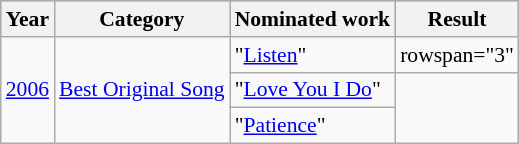<table class="wikitable" style="font-size:90%;">
<tr style="background:#ccc; text-align:center;">
<th>Year</th>
<th>Category</th>
<th>Nominated work</th>
<th>Result</th>
</tr>
<tr>
<td rowspan="3"><a href='#'>2006</a></td>
<td rowspan="3"><a href='#'>Best Original Song</a></td>
<td>"<a href='#'>Listen</a>"</td>
<td>rowspan="3" </td>
</tr>
<tr>
<td>"<a href='#'>Love You I Do</a>"</td>
</tr>
<tr>
<td>"<a href='#'>Patience</a>"</td>
</tr>
</table>
